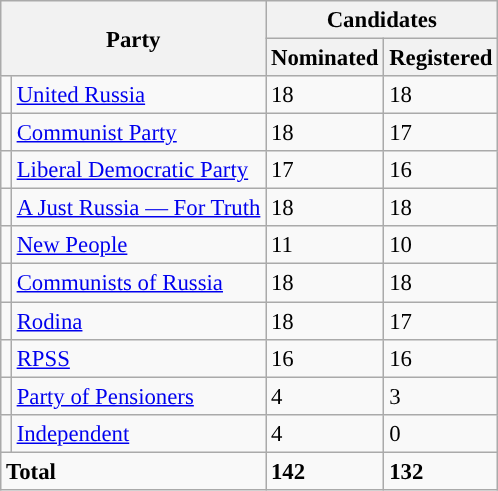<table class="wikitable sortable" style="background: #f9f9f9; text-align:left; font-size: 95%">
<tr>
<th align=center rowspan=2 colspan=2>Party</th>
<th align=center colspan=2>Candidates</th>
</tr>
<tr>
<th align=center>Nominated</th>
<th align=center>Registered</th>
</tr>
<tr>
<td></td>
<td><a href='#'>United Russia</a></td>
<td>18</td>
<td>18</td>
</tr>
<tr>
<td></td>
<td><a href='#'>Communist Party</a></td>
<td>18</td>
<td>17</td>
</tr>
<tr>
<td></td>
<td><a href='#'>Liberal Democratic Party</a></td>
<td>17</td>
<td>16</td>
</tr>
<tr>
<td></td>
<td><a href='#'>A Just Russia — For Truth</a></td>
<td>18</td>
<td>18</td>
</tr>
<tr>
<td></td>
<td><a href='#'>New People</a></td>
<td>11</td>
<td>10</td>
</tr>
<tr>
<td></td>
<td><a href='#'>Communists of Russia</a></td>
<td>18</td>
<td>18</td>
</tr>
<tr>
<td></td>
<td><a href='#'>Rodina</a></td>
<td>18</td>
<td>17</td>
</tr>
<tr>
<td></td>
<td><a href='#'>RPSS</a></td>
<td>16</td>
<td>16</td>
</tr>
<tr>
<td></td>
<td><a href='#'>Party of Pensioners</a></td>
<td>4</td>
<td>3</td>
</tr>
<tr>
<td></td>
<td><a href='#'>Independent</a></td>
<td>4</td>
<td>0</td>
</tr>
<tr>
<td colspan=2><strong>Total</strong></td>
<td><strong>142</strong></td>
<td><strong>132</strong></td>
</tr>
</table>
